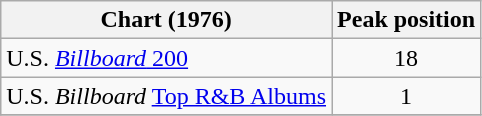<table class="wikitable">
<tr>
<th align="left">Chart (1976)</th>
<th align="left">Peak position</th>
</tr>
<tr>
<td align="left">U.S. <a href='#'><em>Billboard</em> 200</a></td>
<td align="center">18</td>
</tr>
<tr>
<td align="left">U.S. <em>Billboard</em> <a href='#'>Top R&B Albums</a></td>
<td align="center">1</td>
</tr>
<tr>
</tr>
</table>
